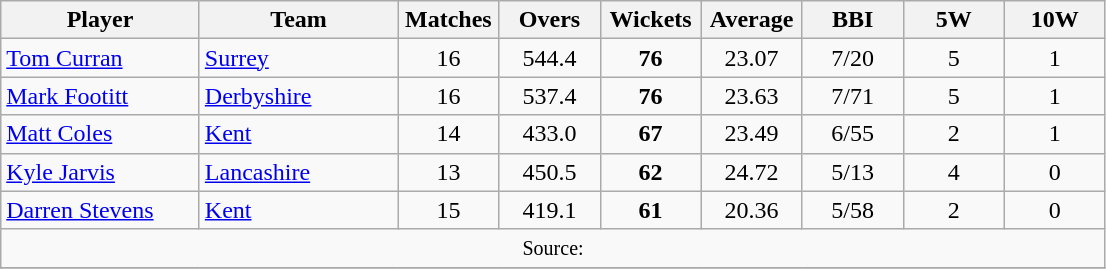<table class="wikitable" style="text-align:center;">
<tr>
<th width=125>Player</th>
<th width=125>Team</th>
<th width=60>Matches</th>
<th width=60>Overs</th>
<th width=60>Wickets</th>
<th width=60>Average</th>
<th width=60>BBI</th>
<th width=60>5W</th>
<th width=60>10W</th>
</tr>
<tr>
<td align="left"><a href='#'>Tom Curran</a></td>
<td align="left"><a href='#'>Surrey</a></td>
<td>16</td>
<td>544.4</td>
<td><strong>76</strong></td>
<td>23.07</td>
<td>7/20</td>
<td>5</td>
<td>1</td>
</tr>
<tr>
<td align="left"><a href='#'>Mark Footitt</a></td>
<td align="left"><a href='#'>Derbyshire</a></td>
<td>16</td>
<td>537.4</td>
<td><strong>76</strong></td>
<td>23.63</td>
<td>7/71</td>
<td>5</td>
<td>1</td>
</tr>
<tr>
<td align="left"><a href='#'>Matt Coles</a></td>
<td align="left"><a href='#'>Kent</a></td>
<td>14</td>
<td>433.0</td>
<td><strong>67</strong></td>
<td>23.49</td>
<td>6/55</td>
<td>2</td>
<td>1</td>
</tr>
<tr>
<td align="left"><a href='#'>Kyle Jarvis</a></td>
<td align="left"><a href='#'>Lancashire</a></td>
<td>13</td>
<td>450.5</td>
<td><strong>62</strong></td>
<td>24.72</td>
<td>5/13</td>
<td>4</td>
<td>0</td>
</tr>
<tr>
<td align="left"><a href='#'>Darren Stevens</a></td>
<td align="left"><a href='#'>Kent</a></td>
<td>15</td>
<td>419.1</td>
<td><strong>61</strong></td>
<td>20.36</td>
<td>5/58</td>
<td>2</td>
<td>0</td>
</tr>
<tr>
<td colspan=9><small>Source:</small></td>
</tr>
<tr>
</tr>
</table>
